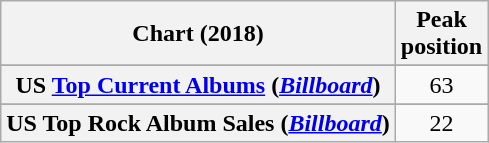<table class="wikitable plainrowheaders sortable">
<tr>
<th scope="col">Chart (2018)</th>
<th scope="col">Peak<br>position</th>
</tr>
<tr>
</tr>
<tr>
<th scope="row">US <a href='#'>Top Current Albums</a> (<em><a href='#'>Billboard</a></em>)</th>
<td align=center>63</td>
</tr>
<tr>
</tr>
<tr>
</tr>
<tr>
<th scope="row">US Top Rock Album Sales (<em><a href='#'>Billboard</a></em>)</th>
<td align=center>22</td>
</tr>
</table>
